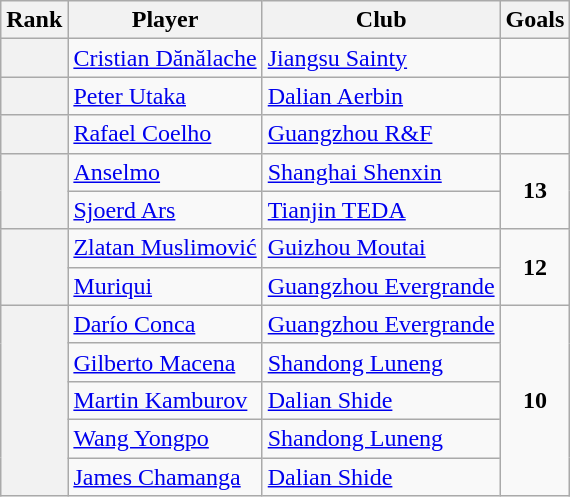<table class="wikitable">
<tr>
<th>Rank</th>
<th>Player</th>
<th>Club</th>
<th>Goals</th>
</tr>
<tr>
<th></th>
<td> <a href='#'>Cristian Dănălache</a></td>
<td><a href='#'>Jiangsu Sainty</a></td>
<td></td>
</tr>
<tr>
<th></th>
<td> <a href='#'>Peter Utaka</a></td>
<td><a href='#'>Dalian Aerbin</a></td>
<td></td>
</tr>
<tr>
<th></th>
<td> <a href='#'>Rafael Coelho</a></td>
<td><a href='#'>Guangzhou R&F</a></td>
<td></td>
</tr>
<tr>
<th rowspan=2></th>
<td> <a href='#'>Anselmo</a></td>
<td><a href='#'>Shanghai Shenxin</a></td>
<td rowspan=2 style="text-align:center;"><strong>13</strong></td>
</tr>
<tr>
<td> <a href='#'>Sjoerd Ars</a></td>
<td><a href='#'>Tianjin TEDA</a></td>
</tr>
<tr>
<th rowspan=2></th>
<td> <a href='#'>Zlatan Muslimović</a></td>
<td><a href='#'>Guizhou Moutai</a></td>
<td rowspan=2 style="text-align:center;"><strong>12</strong></td>
</tr>
<tr>
<td> <a href='#'>Muriqui</a></td>
<td><a href='#'>Guangzhou Evergrande</a></td>
</tr>
<tr>
<th rowspan=5></th>
<td> <a href='#'>Darío Conca</a></td>
<td><a href='#'>Guangzhou Evergrande</a></td>
<td rowspan=5 style="text-align:center;"><strong>10</strong></td>
</tr>
<tr>
<td> <a href='#'>Gilberto Macena</a></td>
<td><a href='#'>Shandong Luneng</a></td>
</tr>
<tr>
<td> <a href='#'>Martin Kamburov</a></td>
<td><a href='#'>Dalian Shide</a></td>
</tr>
<tr>
<td> <a href='#'>Wang Yongpo</a></td>
<td><a href='#'>Shandong Luneng</a></td>
</tr>
<tr>
<td> <a href='#'>James Chamanga</a></td>
<td><a href='#'>Dalian Shide</a></td>
</tr>
</table>
